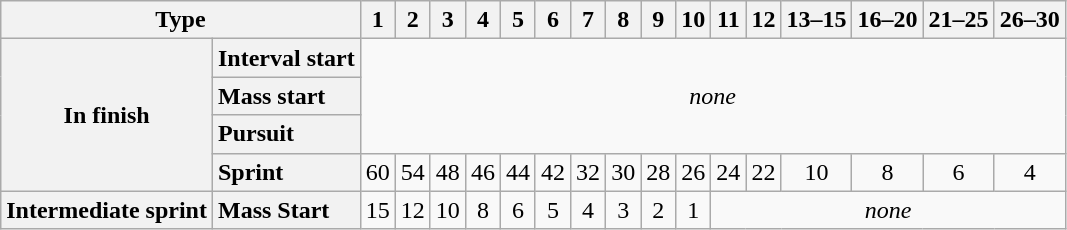<table class="wikitable plainrowheaders " style="text-align: center;">
<tr>
<th scope="col" colspan="2">Type</th>
<th scope="col">1</th>
<th scope="col">2</th>
<th scope="col">3</th>
<th scope="col">4</th>
<th scope="col">5</th>
<th scope="col">6</th>
<th scope="col">7</th>
<th scope="col">8</th>
<th scope="col">9</th>
<th scope="col">10</th>
<th scope="col">11</th>
<th scope="col">12</th>
<th scope="col">13–15</th>
<th scope="col">16–20</th>
<th scope="col">21–25</th>
<th scope="col">26–30</th>
</tr>
<tr>
<th scope="row" rowspan=4>In finish</th>
<th scope="row" style="text-align:left;">Interval start</th>
<td rowspan="3" colspan="16"><em>none</em></td>
</tr>
<tr>
<th scope="row" style="text-align:left;">Mass start</th>
</tr>
<tr>
<th scope="row" style="text-align:left;">Pursuit</th>
</tr>
<tr>
<th scope="row" style="text-align:left;">Sprint</th>
<td>60</td>
<td>54</td>
<td>48</td>
<td>46</td>
<td>44</td>
<td>42</td>
<td>32</td>
<td>30</td>
<td>28</td>
<td>26</td>
<td>24</td>
<td>22</td>
<td>10</td>
<td>8</td>
<td>6</td>
<td>4</td>
</tr>
<tr>
<th scope="row">Intermediate sprint</th>
<th scope="row" style="text-align:left;">Mass Start</th>
<td>15</td>
<td>12</td>
<td>10</td>
<td>8</td>
<td>6</td>
<td>5</td>
<td>4</td>
<td>3</td>
<td>2</td>
<td>1</td>
<td colspan="6"><em>none</em></td>
</tr>
</table>
